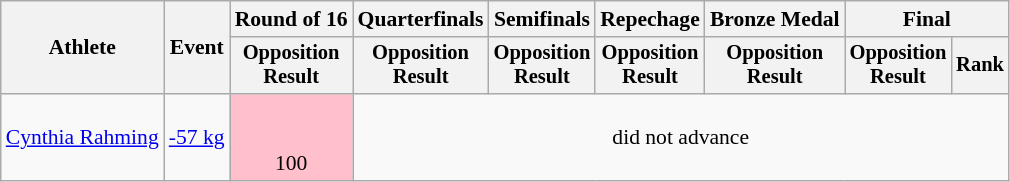<table class="wikitable" style="font-size:90%">
<tr>
<th rowspan=2>Athlete</th>
<th rowspan=2>Event</th>
<th>Round of 16</th>
<th>Quarterfinals</th>
<th>Semifinals</th>
<th>Repechage</th>
<th>Bronze Medal</th>
<th colspan=2>Final</th>
</tr>
<tr style="font-size:95%">
<th>Opposition<br>Result</th>
<th>Opposition<br>Result</th>
<th>Opposition<br>Result</th>
<th>Opposition<br>Result</th>
<th>Opposition<br>Result</th>
<th>Opposition<br>Result</th>
<th>Rank</th>
</tr>
<tr align=center>
<td align=left><a href='#'>Cynthia Rahming</a></td>
<td align=left><a href='#'>-57 kg</a></td>
<td style="text-align:center;background:pink;"> <br><br>100</td>
<td colspan=6>did not advance</td>
</tr>
</table>
